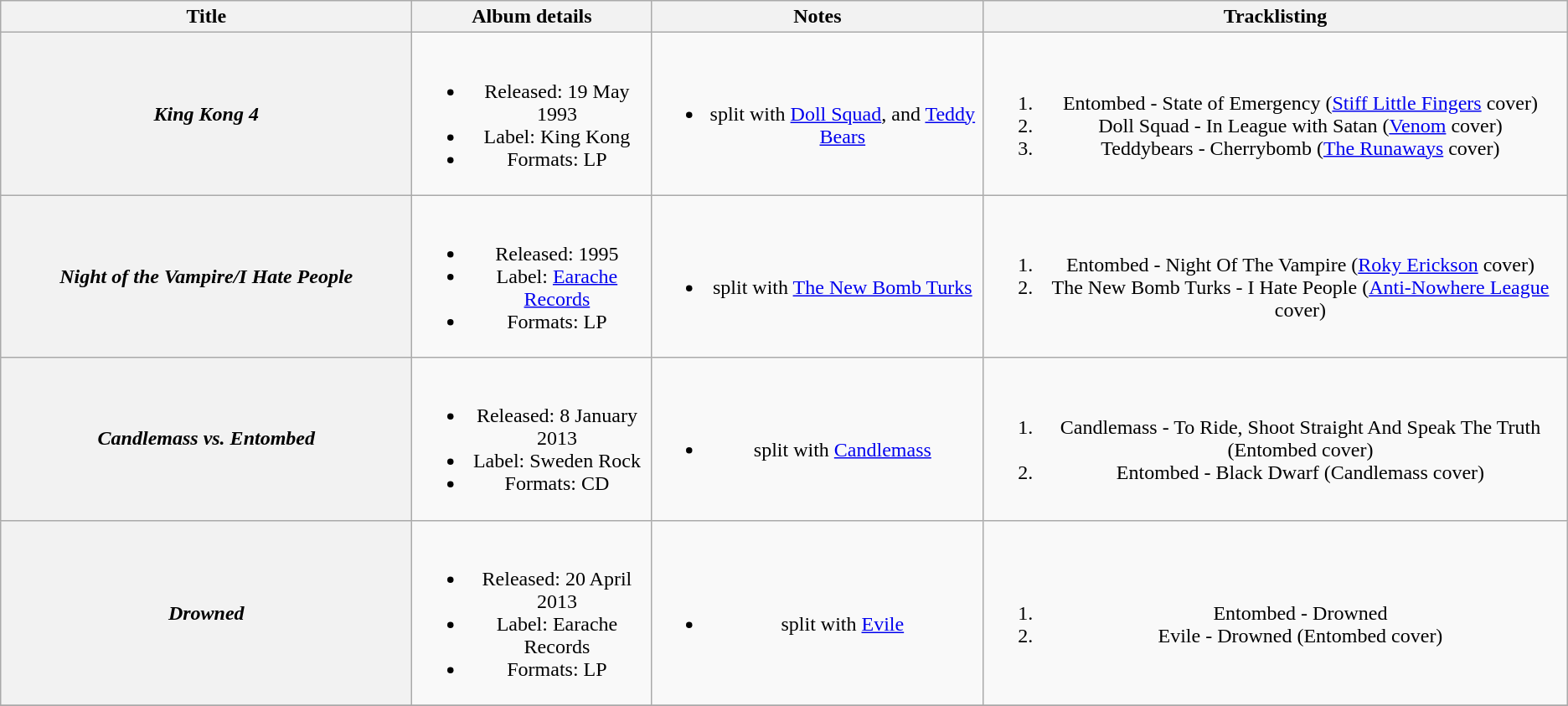<table class="wikitable plainrowheaders" style="text-align:center;">
<tr>
<th scope="col" style="width:20em;">Title</th>
<th scope="col">Album details</th>
<th scope="col">Notes</th>
<th scope="col">Tracklisting</th>
</tr>
<tr>
<th scope="row"><em>King Kong 4</em></th>
<td><br><ul><li>Released: 19 May 1993</li><li>Label: King Kong</li><li>Formats: LP</li></ul></td>
<td><br><ul><li>split with <a href='#'>Doll Squad</a>, and <a href='#'>Teddy Bears</a></li></ul></td>
<td><br><ol><li>Entombed - State of Emergency (<a href='#'>Stiff Little Fingers</a> cover)</li><li>Doll Squad - In League with Satan (<a href='#'>Venom</a> cover)</li><li>Teddybears - Cherrybomb (<a href='#'>The Runaways</a> cover)</li></ol></td>
</tr>
<tr>
<th scope="row"><em>Night of the Vampire/I Hate People</em></th>
<td><br><ul><li>Released: 1995</li><li>Label: <a href='#'>Earache Records</a></li><li>Formats: LP</li></ul></td>
<td><br><ul><li>split with <a href='#'>The New Bomb Turks</a></li></ul></td>
<td><br><ol><li>Entombed - Night Of The Vampire (<a href='#'>Roky Erickson</a> cover)</li><li>The New Bomb Turks - I Hate People (<a href='#'>Anti-Nowhere League</a> cover)</li></ol></td>
</tr>
<tr>
<th scope="row"><em>Candlemass vs. Entombed</em></th>
<td><br><ul><li>Released: 8 January 2013</li><li>Label: Sweden Rock</li><li>Formats: CD</li></ul></td>
<td><br><ul><li>split with <a href='#'>Candlemass</a></li></ul></td>
<td><br><ol><li>Candlemass - To Ride, Shoot Straight And Speak The Truth (Entombed cover)</li><li>Entombed - Black Dwarf (Candlemass cover)</li></ol></td>
</tr>
<tr>
<th scope="row"><em>Drowned</em></th>
<td><br><ul><li>Released: 20 April 2013</li><li>Label: Earache Records</li><li>Formats: LP</li></ul></td>
<td><br><ul><li>split with <a href='#'>Evile</a></li></ul></td>
<td><br><ol><li>Entombed - Drowned</li><li>Evile - Drowned (Entombed cover)</li></ol></td>
</tr>
<tr>
</tr>
</table>
